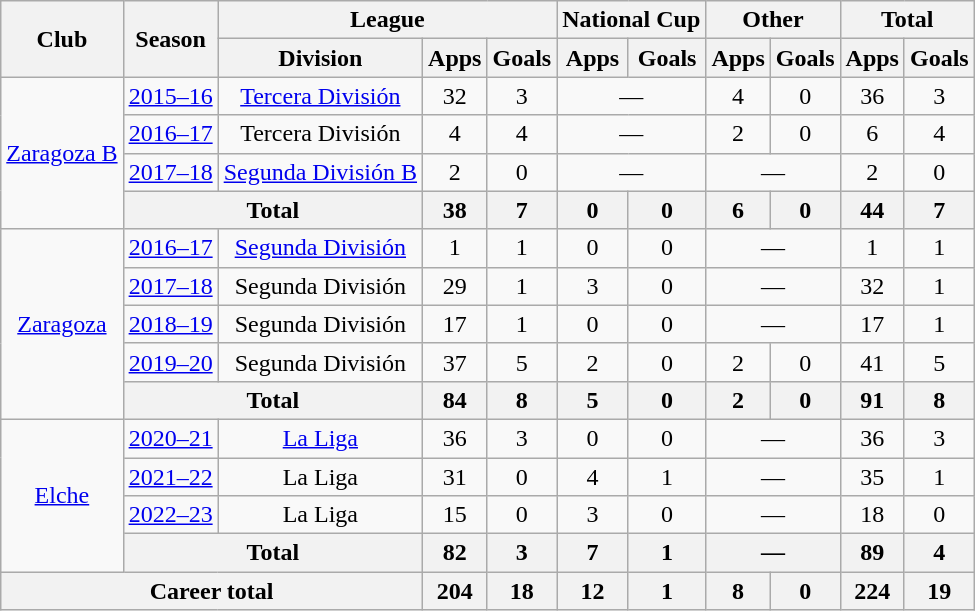<table class="wikitable" style="text-align:center">
<tr>
<th rowspan="2">Club</th>
<th rowspan="2">Season</th>
<th colspan="3">League</th>
<th colspan="2">National Cup</th>
<th colspan="2">Other</th>
<th colspan="2">Total</th>
</tr>
<tr>
<th>Division</th>
<th>Apps</th>
<th>Goals</th>
<th>Apps</th>
<th>Goals</th>
<th>Apps</th>
<th>Goals</th>
<th>Apps</th>
<th>Goals</th>
</tr>
<tr>
<td rowspan="4"><a href='#'>Zaragoza B</a></td>
<td><a href='#'>2015–16</a></td>
<td><a href='#'>Tercera División</a></td>
<td>32</td>
<td>3</td>
<td colspan="2">—</td>
<td>4</td>
<td>0</td>
<td>36</td>
<td>3</td>
</tr>
<tr>
<td><a href='#'>2016–17</a></td>
<td>Tercera División</td>
<td>4</td>
<td>4</td>
<td colspan="2">—</td>
<td>2</td>
<td>0</td>
<td>6</td>
<td>4</td>
</tr>
<tr>
<td><a href='#'>2017–18</a></td>
<td><a href='#'>Segunda División B</a></td>
<td>2</td>
<td>0</td>
<td colspan="2">—</td>
<td colspan="2">—</td>
<td>2</td>
<td>0</td>
</tr>
<tr>
<th colspan="2">Total</th>
<th>38</th>
<th>7</th>
<th>0</th>
<th>0</th>
<th>6</th>
<th>0</th>
<th>44</th>
<th>7</th>
</tr>
<tr>
<td rowspan="5"><a href='#'>Zaragoza</a></td>
<td><a href='#'>2016–17</a></td>
<td><a href='#'>Segunda División</a></td>
<td>1</td>
<td>1</td>
<td>0</td>
<td>0</td>
<td colspan="2">—</td>
<td>1</td>
<td>1</td>
</tr>
<tr>
<td><a href='#'>2017–18</a></td>
<td>Segunda División</td>
<td>29</td>
<td>1</td>
<td>3</td>
<td>0</td>
<td colspan="2">—</td>
<td>32</td>
<td>1</td>
</tr>
<tr>
<td><a href='#'>2018–19</a></td>
<td>Segunda División</td>
<td>17</td>
<td>1</td>
<td>0</td>
<td>0</td>
<td colspan="2">—</td>
<td>17</td>
<td>1</td>
</tr>
<tr>
<td><a href='#'>2019–20</a></td>
<td>Segunda División</td>
<td>37</td>
<td>5</td>
<td>2</td>
<td>0</td>
<td>2</td>
<td>0</td>
<td>41</td>
<td>5</td>
</tr>
<tr>
<th colspan="2">Total</th>
<th>84</th>
<th>8</th>
<th>5</th>
<th>0</th>
<th>2</th>
<th>0</th>
<th>91</th>
<th>8</th>
</tr>
<tr>
<td rowspan="4"><a href='#'>Elche</a></td>
<td><a href='#'>2020–21</a></td>
<td><a href='#'>La Liga</a></td>
<td>36</td>
<td>3</td>
<td>0</td>
<td>0</td>
<td colspan="2">—</td>
<td>36</td>
<td>3</td>
</tr>
<tr>
<td><a href='#'>2021–22</a></td>
<td>La Liga</td>
<td>31</td>
<td>0</td>
<td>4</td>
<td>1</td>
<td colspan="2">—</td>
<td>35</td>
<td>1</td>
</tr>
<tr>
<td><a href='#'>2022–23</a></td>
<td>La Liga</td>
<td>15</td>
<td>0</td>
<td>3</td>
<td>0</td>
<td colspan="2">—</td>
<td>18</td>
<td>0</td>
</tr>
<tr>
<th colspan="2">Total</th>
<th>82</th>
<th>3</th>
<th>7</th>
<th>1</th>
<th colspan="2">—</th>
<th>89</th>
<th>4</th>
</tr>
<tr>
<th colspan="3">Career total</th>
<th>204</th>
<th>18</th>
<th>12</th>
<th>1</th>
<th>8</th>
<th>0</th>
<th>224</th>
<th>19</th>
</tr>
</table>
